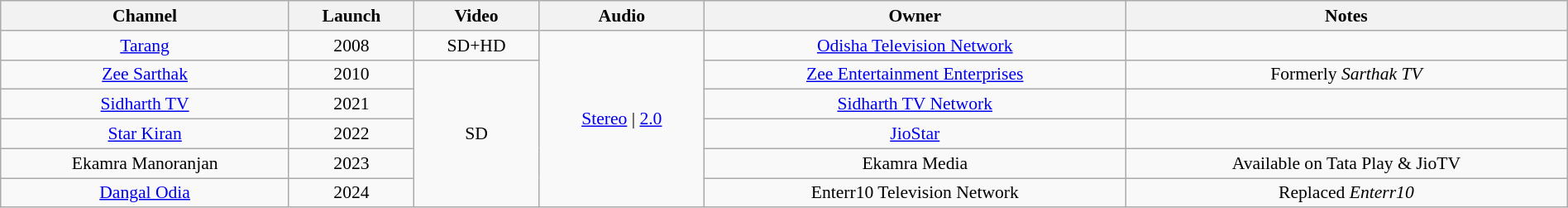<table class="wikitable sortable" style="border-collapse:collapse; font-size: 90%; text-align:center" width="100%">
<tr>
<th>Channel</th>
<th>Launch</th>
<th>Video</th>
<th>Audio</th>
<th>Owner</th>
<th>Notes</th>
</tr>
<tr>
<td><a href='#'>Tarang</a></td>
<td>2008</td>
<td>SD+HD</td>
<td rowspan="6"><a href='#'>Stereo</a> | <a href='#'>2.0</a></td>
<td><a href='#'>Odisha Television Network</a></td>
<td></td>
</tr>
<tr>
<td><a href='#'>Zee Sarthak</a></td>
<td>2010</td>
<td rowspan="5">SD</td>
<td><a href='#'>Zee Entertainment Enterprises</a></td>
<td>Formerly <em>Sarthak TV</em></td>
</tr>
<tr>
<td><a href='#'>Sidharth TV</a></td>
<td>2021</td>
<td><a href='#'>Sidharth TV Network</a></td>
<td></td>
</tr>
<tr>
<td><a href='#'>Star Kiran</a></td>
<td>2022</td>
<td><a href='#'>JioStar</a></td>
<td></td>
</tr>
<tr>
<td>Ekamra Manoranjan</td>
<td>2023</td>
<td>Ekamra Media</td>
<td>Available on Tata Play & JioTV</td>
</tr>
<tr>
<td><a href='#'>Dangal Odia</a></td>
<td>2024</td>
<td>Enterr10 Television Network</td>
<td>Replaced <em>Enterr10</em></td>
</tr>
</table>
